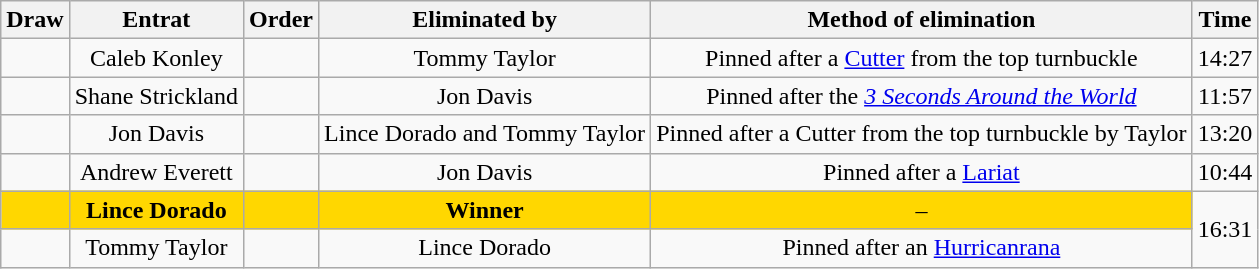<table class="wikitable sortable" style="text-align:center;">
<tr>
<th>Draw</th>
<th>Entrat</th>
<th>Order</th>
<th>Eliminated by</th>
<th>Method of elimination</th>
<th>Time</th>
</tr>
<tr>
<td></td>
<td>Caleb Konley</td>
<td></td>
<td>Tommy Taylor</td>
<td>Pinned after a <a href='#'>Cutter</a> from the top turnbuckle</td>
<td>14:27</td>
</tr>
<tr>
<td></td>
<td>Shane Strickland</td>
<td></td>
<td>Jon Davis</td>
<td>Pinned after the <em><a href='#'>3 Seconds Around the World</a></em></td>
<td>11:57</td>
</tr>
<tr>
<td></td>
<td>Jon Davis</td>
<td></td>
<td>Lince Dorado and Tommy Taylor</td>
<td>Pinned after a Cutter from the top turnbuckle by Taylor</td>
<td>13:20</td>
</tr>
<tr>
<td></td>
<td>Andrew Everett</td>
<td></td>
<td>Jon Davis</td>
<td>Pinned after a <a href='#'>Lariat</a></td>
<td>10:44</td>
</tr>
<tr>
<td style="background:gold;"><strong></strong></td>
<td style="background:gold;"><strong>Lince Dorado</strong></td>
<td style="background:gold;"><strong></strong></td>
<td style="background:gold;"><strong>Winner</strong></td>
<td style="background:gold;">–</td>
<td rowspan=2>16:31</td>
</tr>
<tr>
<td></td>
<td>Tommy Taylor</td>
<td></td>
<td>Lince Dorado</td>
<td>Pinned after an <a href='#'>Hurricanrana</a></td>
</tr>
</table>
